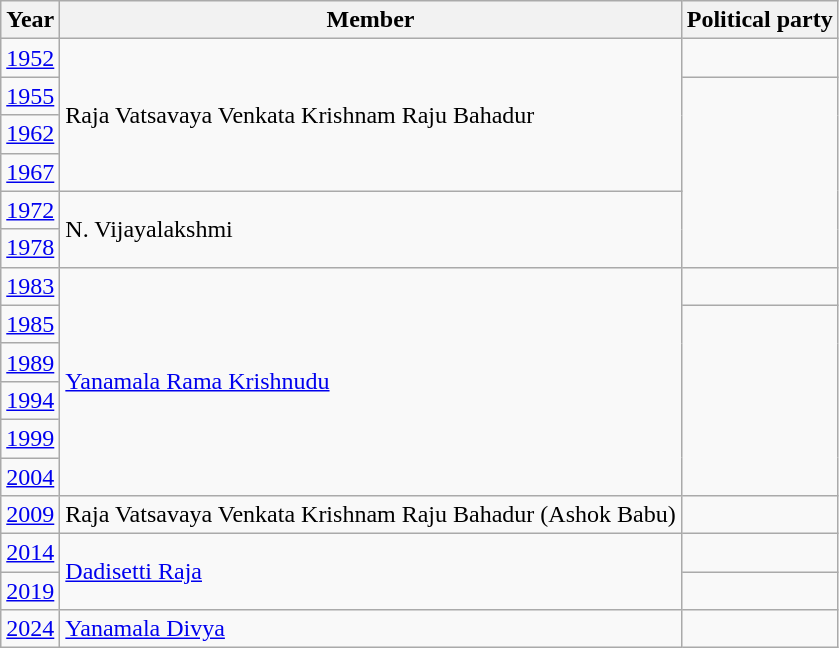<table class="wikitable sortable">
<tr>
<th>Year</th>
<th>Member</th>
<th colspan="2">Political party</th>
</tr>
<tr>
<td><a href='#'>1952</a></td>
<td rowspan=4>Raja Vatsavaya Venkata Krishnam Raju Bahadur</td>
<td></td>
</tr>
<tr>
<td><a href='#'>1955</a></td>
</tr>
<tr>
<td><a href='#'>1962</a></td>
</tr>
<tr>
<td><a href='#'>1967</a></td>
</tr>
<tr>
<td><a href='#'>1972</a></td>
<td rowspan=2>N. Vijayalakshmi</td>
</tr>
<tr>
<td><a href='#'>1978</a></td>
</tr>
<tr>
<td><a href='#'>1983</a></td>
<td rowspan=6><a href='#'>Yanamala Rama Krishnudu</a></td>
<td></td>
</tr>
<tr>
<td><a href='#'>1985</a></td>
</tr>
<tr>
<td><a href='#'>1989</a></td>
</tr>
<tr>
<td><a href='#'>1994</a></td>
</tr>
<tr>
<td><a href='#'>1999</a></td>
</tr>
<tr>
<td><a href='#'>2004</a></td>
</tr>
<tr>
<td><a href='#'>2009</a></td>
<td>Raja Vatsavaya Venkata Krishnam Raju Bahadur (Ashok Babu)</td>
<td></td>
</tr>
<tr>
<td><a href='#'>2014</a></td>
<td rowspan=2><a href='#'>Dadisetti Raja</a></td>
<td></td>
</tr>
<tr>
<td><a href='#'>2019</a></td>
</tr>
<tr>
<td><a href='#'>2024</a></td>
<td><a href='#'>Yanamala Divya</a></td>
<td></td>
</tr>
</table>
